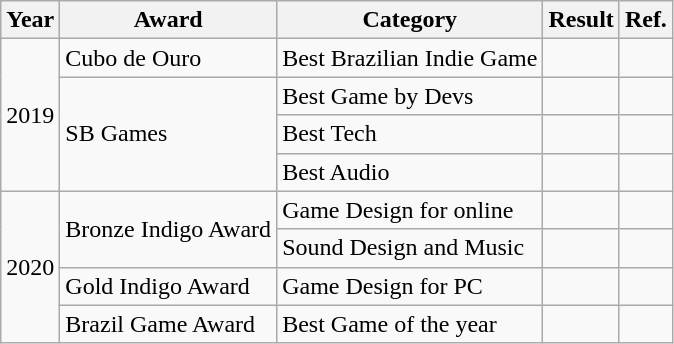<table class="wikitable">
<tr>
<th>Year</th>
<th>Award</th>
<th>Category</th>
<th>Result</th>
<th>Ref.</th>
</tr>
<tr>
<td rowspan="4">2019</td>
<td>Cubo de Ouro</td>
<td>Best Brazilian Indie Game</td>
<td></td>
<td></td>
</tr>
<tr>
<td rowspan="3">SB Games</td>
<td>Best Game by Devs</td>
<td></td>
<td></td>
</tr>
<tr>
<td>Best Tech</td>
<td></td>
<td></td>
</tr>
<tr>
<td>Best Audio</td>
<td></td>
<td></td>
</tr>
<tr>
<td rowspan="4">2020</td>
<td rowspan="2">Bronze Indigo Award</td>
<td>Game Design for online</td>
<td></td>
<td></td>
</tr>
<tr>
<td>Sound Design and Music</td>
<td></td>
<td></td>
</tr>
<tr>
<td>Gold Indigo Award</td>
<td>Game Design for PC</td>
<td></td>
<td></td>
</tr>
<tr>
<td>Brazil Game Award</td>
<td>Best Game of the year</td>
<td></td>
<td rowspan="4"></td>
</tr>
</table>
